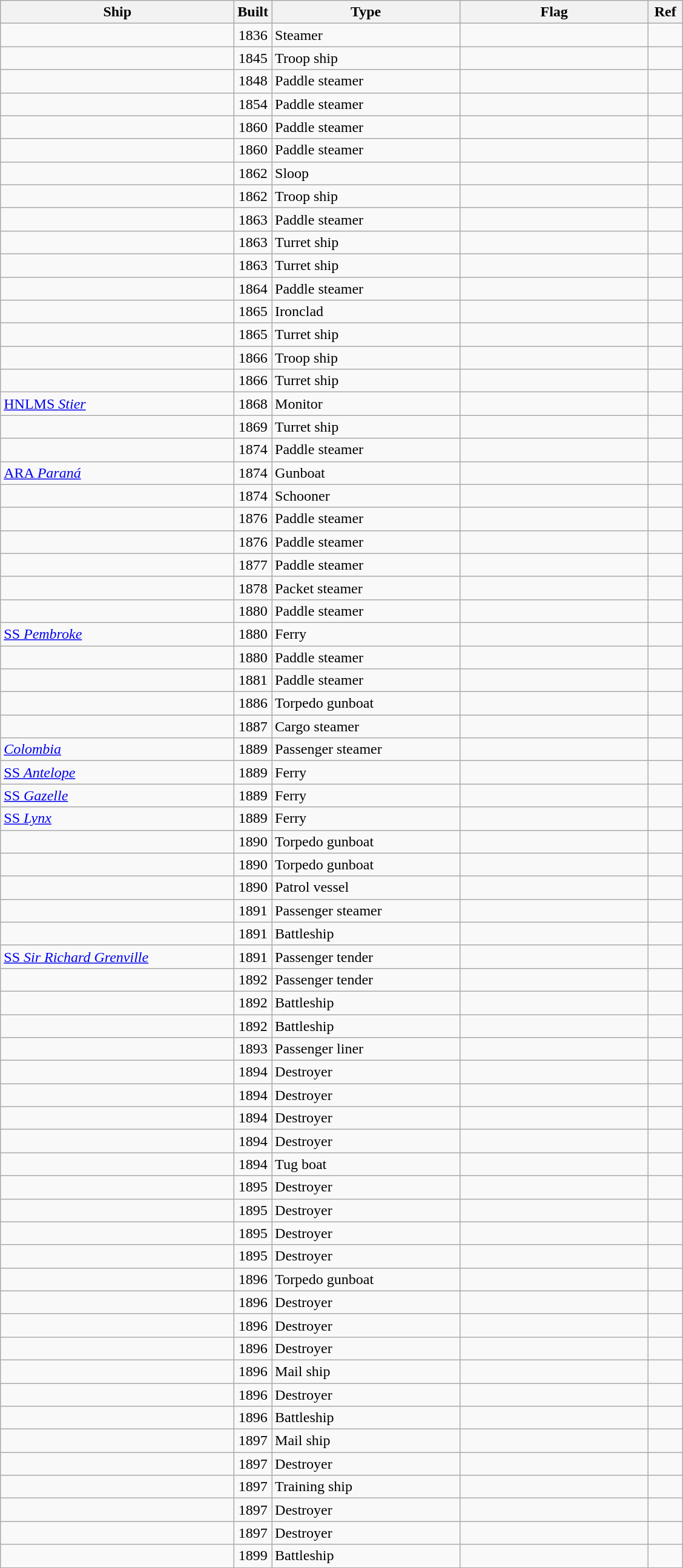<table class="wikitable sortable">
<tr>
<th width="250" scope="col">Ship</th>
<th width="30" scope="col">Built</th>
<th width="200" scope="col">Type</th>
<th width="200" scope="col">Flag</th>
<th width="30" scope="col" class="unsortable">Ref</th>
</tr>
<tr>
<td></td>
<td align="center">1836</td>
<td align="left">Steamer</td>
<td></td>
<td></td>
</tr>
<tr>
<td></td>
<td align="center">1845</td>
<td align="left">Troop ship</td>
<td></td>
<td></td>
</tr>
<tr>
<td></td>
<td align="center">1848</td>
<td align="left">Paddle steamer</td>
<td></td>
<td></td>
</tr>
<tr>
<td></td>
<td align="center">1854</td>
<td align="left">Paddle steamer</td>
<td></td>
<td></td>
</tr>
<tr>
<td></td>
<td align="center">1860</td>
<td align="left">Paddle steamer</td>
<td></td>
<td></td>
</tr>
<tr>
<td></td>
<td align="center">1860</td>
<td align="left">Paddle steamer</td>
<td></td>
<td></td>
</tr>
<tr>
<td></td>
<td align="center">1862</td>
<td align="left">Sloop</td>
<td></td>
<td></td>
</tr>
<tr>
<td></td>
<td align="center">1862</td>
<td align="left">Troop ship</td>
<td></td>
<td></td>
</tr>
<tr>
<td></td>
<td align="center">1863</td>
<td align="left">Paddle steamer</td>
<td></td>
<td></td>
</tr>
<tr>
<td></td>
<td align="center">1863</td>
<td align="left">Turret ship</td>
<td></td>
<td></td>
</tr>
<tr>
<td></td>
<td align="center">1863</td>
<td align="left">Turret ship</td>
<td></td>
<td></td>
</tr>
<tr>
<td></td>
<td align="center">1864</td>
<td align="left">Paddle steamer</td>
<td></td>
<td></td>
</tr>
<tr>
<td></td>
<td align="center">1865</td>
<td align="left">Ironclad</td>
<td></td>
<td></td>
</tr>
<tr>
<td></td>
<td align="center">1865</td>
<td align="left">Turret ship</td>
<td></td>
<td></td>
</tr>
<tr>
<td></td>
<td align="center">1866</td>
<td align="left">Troop ship</td>
<td></td>
<td></td>
</tr>
<tr>
<td></td>
<td align="center">1866</td>
<td align="left">Turret ship</td>
<td></td>
<td></td>
</tr>
<tr>
<td><a href='#'>HNLMS <em>Stier</em></a></td>
<td align="center">1868</td>
<td align="left">Monitor</td>
<td></td>
<td></td>
</tr>
<tr>
<td></td>
<td align="center">1869</td>
<td align="left">Turret ship</td>
<td></td>
<td></td>
</tr>
<tr>
<td></td>
<td align="center">1874</td>
<td align="left">Paddle steamer</td>
<td></td>
<td></td>
</tr>
<tr>
<td><a href='#'>ARA <em>Paraná</em></a></td>
<td align="center">1874</td>
<td align="left">Gunboat</td>
<td></td>
<td></td>
</tr>
<tr>
<td></td>
<td align="center">1874</td>
<td align="left">Schooner</td>
<td></td>
<td></td>
</tr>
<tr>
<td></td>
<td align="center">1876</td>
<td align="left">Paddle steamer</td>
<td></td>
<td></td>
</tr>
<tr>
<td></td>
<td align="center">1876</td>
<td align="left">Paddle steamer</td>
<td></td>
<td></td>
</tr>
<tr>
<td></td>
<td align="center">1877</td>
<td align="left">Paddle steamer</td>
<td></td>
<td></td>
</tr>
<tr>
<td></td>
<td align="center">1878</td>
<td align="left">Packet steamer</td>
<td></td>
<td></td>
</tr>
<tr>
<td></td>
<td align="center">1880</td>
<td align="left">Paddle steamer</td>
<td></td>
<td></td>
</tr>
<tr>
<td><a href='#'>SS <em>Pembroke</em></a></td>
<td align="center">1880</td>
<td align="left">Ferry</td>
<td></td>
<td></td>
</tr>
<tr>
<td></td>
<td align="center">1880</td>
<td align="left">Paddle steamer</td>
<td></td>
<td></td>
</tr>
<tr>
<td></td>
<td align="center">1881</td>
<td align="left">Paddle steamer</td>
<td></td>
<td></td>
</tr>
<tr>
<td></td>
<td align="center">1886</td>
<td align="left">Torpedo gunboat</td>
<td></td>
<td><br></td>
</tr>
<tr>
<td></td>
<td align="center">1887</td>
<td align="left">Cargo steamer</td>
<td></td>
<td></td>
</tr>
<tr>
<td><a href='#'><em>Colombia</em></a></td>
<td align="center">1889</td>
<td align="left">Passenger steamer</td>
<td></td>
<td></td>
</tr>
<tr>
<td><a href='#'>SS <em>Antelope</em></a></td>
<td align="center">1889</td>
<td align="left">Ferry</td>
<td></td>
<td></td>
</tr>
<tr>
<td><a href='#'>SS <em>Gazelle</em></a></td>
<td align="center">1889</td>
<td align="left">Ferry</td>
<td></td>
<td></td>
</tr>
<tr>
<td><a href='#'>SS <em>Lynx</em></a></td>
<td align="center">1889</td>
<td align="left">Ferry</td>
<td></td>
<td></td>
</tr>
<tr>
<td></td>
<td align="center">1890</td>
<td align="left">Torpedo gunboat</td>
<td></td>
<td></td>
</tr>
<tr>
<td></td>
<td align="center">1890</td>
<td align="left">Torpedo gunboat</td>
<td></td>
<td></td>
</tr>
<tr>
<td></td>
<td align="center">1890</td>
<td align="left">Patrol vessel</td>
<td></td>
<td></td>
</tr>
<tr>
<td></td>
<td align="center">1891</td>
<td align="left">Passenger steamer</td>
<td></td>
<td></td>
</tr>
<tr>
<td></td>
<td align="center">1891</td>
<td align="left">Battleship</td>
<td></td>
<td></td>
</tr>
<tr>
<td><a href='#'>SS <em>Sir Richard Grenville</em></a></td>
<td align="center">1891</td>
<td align="left">Passenger tender</td>
<td></td>
<td></td>
</tr>
<tr>
<td></td>
<td align="center">1892</td>
<td align="left">Passenger tender</td>
<td></td>
<td></td>
</tr>
<tr>
<td></td>
<td align="center">1892</td>
<td align="left">Battleship</td>
<td></td>
<td></td>
</tr>
<tr>
<td></td>
<td align="center">1892</td>
<td align="left">Battleship</td>
<td></td>
<td><br></td>
</tr>
<tr>
<td></td>
<td align="center">1893</td>
<td align="left">Passenger liner</td>
<td></td>
<td></td>
</tr>
<tr>
<td></td>
<td align="center">1894</td>
<td align="left">Destroyer</td>
<td></td>
<td></td>
</tr>
<tr>
<td></td>
<td align="center">1894</td>
<td align="left">Destroyer</td>
<td></td>
<td></td>
</tr>
<tr>
<td></td>
<td align="center">1894</td>
<td align="left">Destroyer</td>
<td></td>
<td></td>
</tr>
<tr>
<td></td>
<td align="center">1894</td>
<td align="left">Destroyer</td>
<td></td>
<td></td>
</tr>
<tr>
<td></td>
<td align="center">1894</td>
<td align="left">Tug boat</td>
<td></td>
<td></td>
</tr>
<tr>
<td></td>
<td align="center">1895</td>
<td align="left">Destroyer</td>
<td></td>
<td></td>
</tr>
<tr>
<td></td>
<td align="center">1895</td>
<td align="left">Destroyer</td>
<td></td>
<td></td>
</tr>
<tr>
<td></td>
<td align="center">1895</td>
<td align="left">Destroyer</td>
<td></td>
<td></td>
</tr>
<tr>
<td></td>
<td align="center">1895</td>
<td align="left">Destroyer</td>
<td></td>
<td></td>
</tr>
<tr>
<td></td>
<td align="center">1896</td>
<td align="left">Torpedo gunboat</td>
<td></td>
<td></td>
</tr>
<tr>
<td></td>
<td align="center">1896</td>
<td align="left">Destroyer</td>
<td></td>
<td></td>
</tr>
<tr>
<td></td>
<td align="center">1896</td>
<td align="left">Destroyer</td>
<td></td>
<td></td>
</tr>
<tr>
<td></td>
<td align="center">1896</td>
<td align="left">Destroyer</td>
<td></td>
<td></td>
</tr>
<tr>
<td></td>
<td align="center">1896</td>
<td align="left">Mail ship</td>
<td></td>
<td></td>
</tr>
<tr>
<td></td>
<td align="center">1896</td>
<td align="left">Destroyer</td>
<td></td>
<td></td>
</tr>
<tr>
<td></td>
<td align="center">1896</td>
<td align="left">Battleship</td>
<td></td>
<td></td>
</tr>
<tr>
<td></td>
<td align="center">1897</td>
<td align="left">Mail ship</td>
<td></td>
<td></td>
</tr>
<tr>
<td></td>
<td align="center">1897</td>
<td align="left">Destroyer</td>
<td></td>
<td></td>
</tr>
<tr>
<td></td>
<td align="center">1897</td>
<td align="left">Training ship</td>
<td></td>
<td></td>
</tr>
<tr>
<td></td>
<td align="center">1897</td>
<td align="left">Destroyer</td>
<td></td>
<td></td>
</tr>
<tr>
<td></td>
<td align="center">1897</td>
<td align="left">Destroyer</td>
<td></td>
<td></td>
</tr>
<tr>
<td></td>
<td align="center">1899</td>
<td align="left">Battleship</td>
<td></td>
<td></td>
</tr>
<tr>
</tr>
</table>
